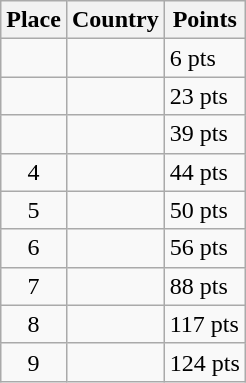<table class=wikitable>
<tr>
<th>Place</th>
<th>Country</th>
<th>Points</th>
</tr>
<tr>
<td align=center></td>
<td></td>
<td>6 pts</td>
</tr>
<tr>
<td align=center></td>
<td></td>
<td>23 pts</td>
</tr>
<tr>
<td align=center></td>
<td></td>
<td>39 pts</td>
</tr>
<tr>
<td align=center>4</td>
<td></td>
<td>44 pts</td>
</tr>
<tr>
<td align=center>5</td>
<td></td>
<td>50 pts</td>
</tr>
<tr>
<td align=center>6</td>
<td></td>
<td>56 pts</td>
</tr>
<tr>
<td align=center>7</td>
<td></td>
<td>88 pts</td>
</tr>
<tr>
<td align=center>8</td>
<td></td>
<td>117 pts</td>
</tr>
<tr>
<td align=center>9</td>
<td></td>
<td>124 pts</td>
</tr>
</table>
